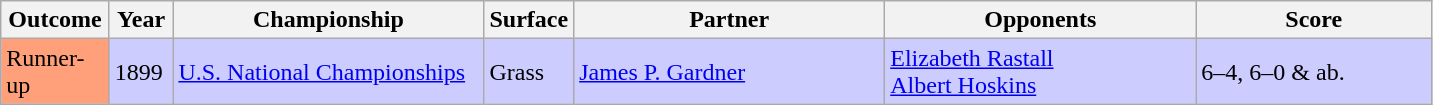<table class="sortable wikitable">
<tr>
<th style="width:65px">Outcome</th>
<th style="width:35px">Year</th>
<th style="width:200px">Championship</th>
<th style="width:50px">Surface</th>
<th style="width:200px">Partner</th>
<th style="width:200px">Opponents</th>
<th style="width:150px" class="unsortable">Score</th>
</tr>
<tr style="background:#ccf;">
<td style="background:#ffa07a;">Runner-up</td>
<td>1899</td>
<td><a href='#'>U.S. National Championships</a></td>
<td>Grass</td>
<td> <a href='#'>James P. Gardner</a></td>
<td> <a href='#'>Elizabeth Rastall</a><br>  <a href='#'>Albert Hoskins</a></td>
<td>6–4, 6–0 & ab.</td>
</tr>
</table>
